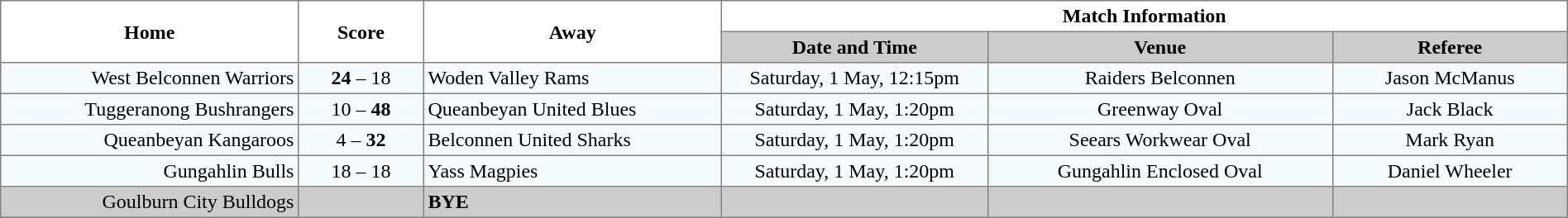<table border="1" cellpadding="3" cellspacing="0" width="100%" style="border-collapse:collapse;  text-align:center;">
<tr>
<th rowspan="2" width="19%">Home</th>
<th rowspan="2" width="8%">Score</th>
<th rowspan="2" width="19%">Away</th>
<th colspan="3">Match Information</th>
</tr>
<tr bgcolor="#CCCCCC">
<th width="17%">Date and Time</th>
<th width="22%">Venue</th>
<th width="50%">Referee</th>
</tr>
<tr style="text-align:center; background:#f5faff;">
<td align="right">West Belconnen Warriors </td>
<td><strong>24</strong> – 18</td>
<td align="left"> Woden Valley Rams</td>
<td>Saturday, 1 May, 12:15pm</td>
<td>Raiders Belconnen</td>
<td>Jason McManus</td>
</tr>
<tr style="text-align:center; background:#f5faff;">
<td align="right">Tuggeranong Bushrangers </td>
<td>10 – <strong>48</strong></td>
<td align="left"> Queanbeyan United Blues</td>
<td>Saturday, 1 May, 1:20pm</td>
<td>Greenway Oval</td>
<td>Jack Black</td>
</tr>
<tr style="text-align:center; background:#f5faff;">
<td align="right">Queanbeyan Kangaroos </td>
<td>4 – <strong>32</strong></td>
<td align="left"> Belconnen United Sharks</td>
<td>Saturday, 1 May, 1:20pm</td>
<td>Seears Workwear Oval</td>
<td>Mark Ryan</td>
</tr>
<tr style="text-align:center; background:#f5faff;">
<td align="right">Gungahlin Bulls </td>
<td>18 – 18</td>
<td align="left"> Yass Magpies</td>
<td>Saturday, 1 May, 1:20pm</td>
<td>Gungahlin Enclosed Oval</td>
<td>Daniel Wheeler</td>
</tr>
<tr style="text-align:center; background:#CCCCCC;">
<td align="right">Goulburn City Bulldogs </td>
<td></td>
<td align="left"><strong>BYE</strong></td>
<td></td>
<td></td>
<td></td>
</tr>
</table>
